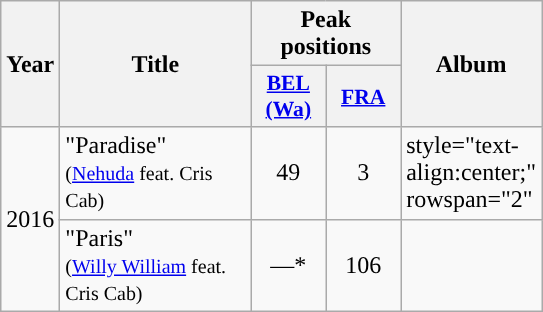<table class="wikitable">
<tr>
<th rowspan="2" style="text-align:center; width:10px;">Year</th>
<th rowspan="2" style="text-align:center; width:120px;">Title</th>
<th colspan="2" style="text-align:center; width:20px;">Peak positions</th>
<th rowspan="2" style="text-align:center; width:70px;">Album</th>
</tr>
<tr>
<th scope="col" style="width:3em;font-size:90%;"><a href='#'>BEL<br> (Wa)</a><br></th>
<th scope="col" style="width:3em;font-size:90%;"><a href='#'>FRA</a><br></th>
</tr>
<tr>
<td style="text-align:center;" rowspan="2">2016</td>
<td>"Paradise" <br><small>(<a href='#'>Nehuda</a> feat. Cris Cab)</small></td>
<td style="text-align:center;">49</td>
<td style="text-align:center;">3</td>
<td>style="text-align:center;" rowspan="2" </td>
</tr>
<tr>
<td>"Paris" <br><small>(<a href='#'>Willy William</a> feat. Cris Cab)</small></td>
<td style="text-align:center;">—*</td>
<td style="text-align:center;">106</td>
</tr>
</table>
